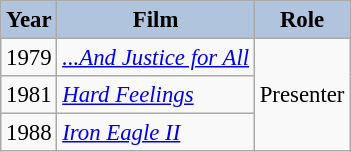<table class="wikitable" style="font-size:95%;">
<tr>
<th style="background:#B0C4DE;">Year</th>
<th style="background:#B0C4DE;">Film</th>
<th style="background:#B0C4DE;">Role</th>
</tr>
<tr>
<td>1979</td>
<td><em><a href='#'>...And Justice for All</a></em></td>
<td rowspan=3>Presenter</td>
</tr>
<tr>
<td>1981</td>
<td><em><a href='#'>Hard Feelings</a></em></td>
</tr>
<tr>
<td>1988</td>
<td><em><a href='#'>Iron Eagle II</a></em></td>
</tr>
</table>
